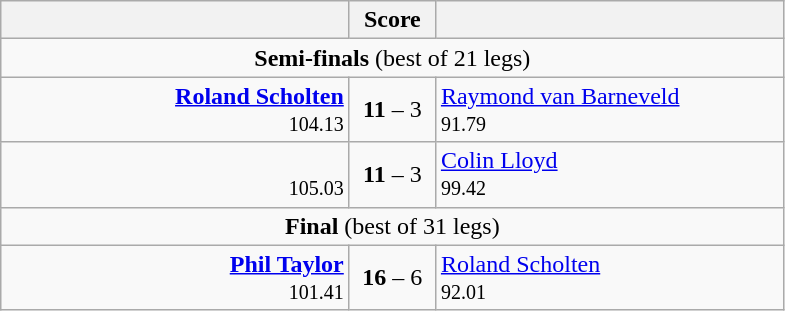<table class=wikitable style="text-align:center">
<tr>
<th width=225></th>
<th width=50>Score</th>
<th width=225></th>
</tr>
<tr align=center>
<td colspan="3"><strong>Semi-finals</strong> (best of 21 legs)</td>
</tr>
<tr align=left>
<td align=right><strong><a href='#'>Roland Scholten</a></strong>  <br> <small><span>104.13</span></small></td>
<td align=center><strong>11</strong> – 3</td>
<td> <a href='#'>Raymond van Barneveld</a><br> <small><span>91.79</span></small></td>
</tr>
<tr align=left>
<td align=right><br> <small><span>105.03</span></small></td>
<td align=center><strong>11</strong> – 3</td>
<td> <a href='#'>Colin Lloyd</a><br> <small><span>99.42</span></small></td>
</tr>
<tr align=center>
<td colspan="3"><strong>Final</strong> (best of 31 legs)</td>
</tr>
<tr align=left>
<td align=right><strong><a href='#'>Phil Taylor</a></strong> <br> <small><span>101.41</span></small></td>
<td align=center><strong>16</strong> – 6</td>
<td> <a href='#'>Roland Scholten</a><br> <small><span>92.01</span></small></td>
</tr>
</table>
